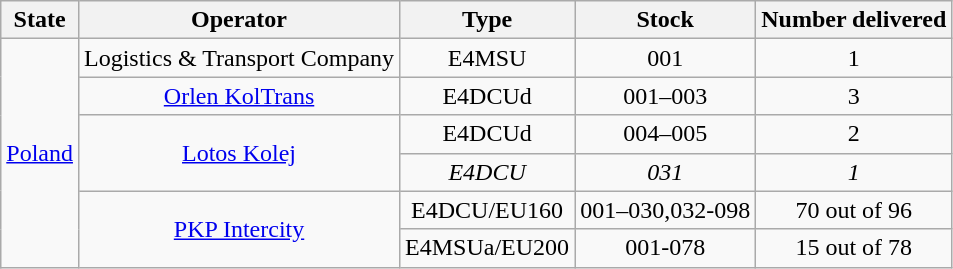<table class="wikitable" style="text-align:center">
<tr>
<th>State</th>
<th>Operator</th>
<th>Type</th>
<th>Stock </th>
<th>Number delivered</th>
</tr>
<tr>
<td rowspan="6"><a href='#'>Poland</a></td>
<td>Logistics & Transport Company</td>
<td>E4MSU</td>
<td>001</td>
<td>1</td>
</tr>
<tr>
<td><a href='#'>Orlen KolTrans</a></td>
<td>E4DCUd</td>
<td>001–003</td>
<td>3</td>
</tr>
<tr>
<td rowspan="2"><a href='#'>Lotos Kolej</a></td>
<td>E4DCUd</td>
<td>004–005</td>
<td>2</td>
</tr>
<tr style="font-style: italic">
<td>E4DCU</td>
<td>031</td>
<td>1</td>
</tr>
<tr>
<td rowspan="2"><a href='#'>PKP Intercity</a></td>
<td>E4DCU/EU160</td>
<td>001–030,032-098</td>
<td>70 out of 96</td>
</tr>
<tr>
<td>E4MSUa/EU200</td>
<td>001-078</td>
<td>15 out of 78</td>
</tr>
</table>
